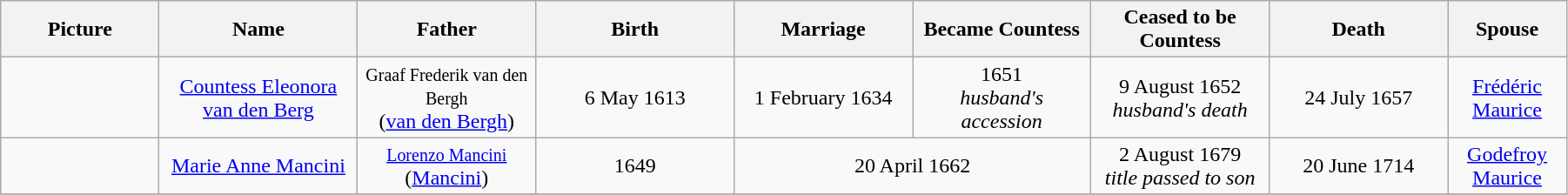<table width=95% class="wikitable">
<tr>
<th width = "8%">Picture</th>
<th width = "10%">Name</th>
<th width = "9%">Father</th>
<th width = "10%">Birth</th>
<th width = "9%">Marriage</th>
<th width = "9%">Became Countess</th>
<th width = "9%">Ceased to be Countess</th>
<th width = "9%">Death</th>
<th width = "6%">Spouse</th>
</tr>
<tr>
<td align="center"></td>
<td align="center"><a href='#'>Countess Eleonora van den Berg</a></td>
<td align="center"><small>Graaf Frederik van den Bergh</small><br>(<a href='#'>van den Bergh</a>)</td>
<td align="center">6 May 1613</td>
<td align="center">1 February 1634</td>
<td align="center">1651<br><em>husband's accession</em></td>
<td align="center">9 August 1652<br><em>husband's death</em></td>
<td align="center">24 July 1657</td>
<td align="center"><a href='#'>Frédéric Maurice</a></td>
</tr>
<tr>
<td align="center"></td>
<td align="center"><a href='#'>Marie Anne Mancini</a></td>
<td align="center"><small><a href='#'>Lorenzo Mancini</a></small><br> (<a href='#'>Mancini</a>)</td>
<td align="center">1649</td>
<td align="center" colspan="2">20 April 1662</td>
<td align="center">2 August 1679<br><em>title passed to son</em></td>
<td align="center">20 June 1714</td>
<td align="center"><a href='#'>Godefroy Maurice</a></td>
</tr>
<tr>
</tr>
</table>
